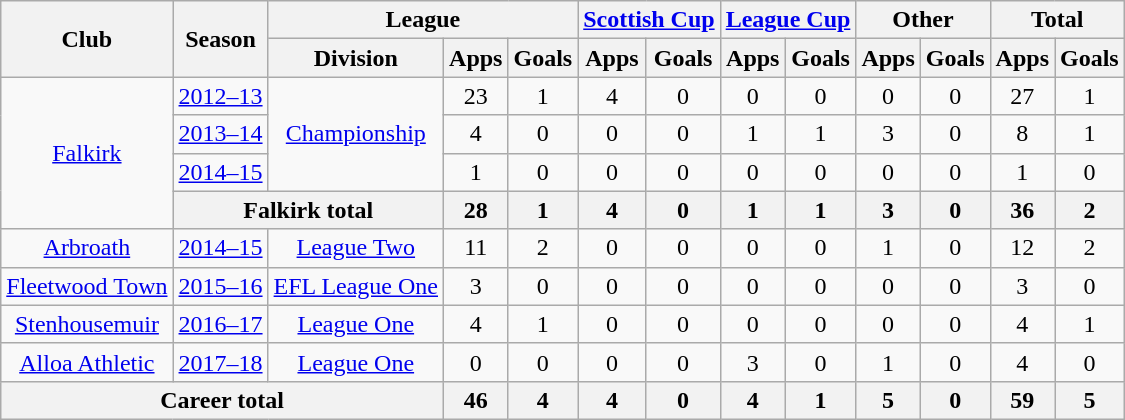<table class="wikitable" style="text-align:center">
<tr>
<th rowspan="2">Club</th>
<th rowspan="2">Season</th>
<th colspan="3">League</th>
<th colspan="2"><a href='#'>Scottish Cup</a></th>
<th colspan="2"><a href='#'>League Cup</a></th>
<th colspan="2">Other</th>
<th colspan="2">Total</th>
</tr>
<tr>
<th>Division</th>
<th>Apps</th>
<th>Goals</th>
<th>Apps</th>
<th>Goals</th>
<th>Apps</th>
<th>Goals</th>
<th>Apps</th>
<th>Goals</th>
<th>Apps</th>
<th>Goals</th>
</tr>
<tr>
<td rowspan="4"><a href='#'>Falkirk</a></td>
<td><a href='#'>2012–13</a></td>
<td rowspan="3"><a href='#'>Championship</a></td>
<td>23</td>
<td>1</td>
<td>4</td>
<td>0</td>
<td>0</td>
<td>0</td>
<td>0</td>
<td>0</td>
<td>27</td>
<td>1</td>
</tr>
<tr>
<td><a href='#'>2013–14</a></td>
<td>4</td>
<td>0</td>
<td>0</td>
<td>0</td>
<td>1</td>
<td>1</td>
<td>3</td>
<td>0</td>
<td>8</td>
<td>1</td>
</tr>
<tr>
<td><a href='#'>2014–15</a></td>
<td>1</td>
<td>0</td>
<td>0</td>
<td>0</td>
<td>0</td>
<td>0</td>
<td>0</td>
<td>0</td>
<td>1</td>
<td>0</td>
</tr>
<tr>
<th colspan="2">Falkirk total</th>
<th>28</th>
<th>1</th>
<th>4</th>
<th>0</th>
<th>1</th>
<th>1</th>
<th>3</th>
<th>0</th>
<th>36</th>
<th>2</th>
</tr>
<tr>
<td><a href='#'>Arbroath</a></td>
<td><a href='#'>2014–15</a></td>
<td><a href='#'>League Two</a></td>
<td>11</td>
<td>2</td>
<td>0</td>
<td>0</td>
<td>0</td>
<td>0</td>
<td>1</td>
<td>0</td>
<td>12</td>
<td>2</td>
</tr>
<tr>
<td><a href='#'>Fleetwood Town</a></td>
<td><a href='#'>2015–16</a></td>
<td><a href='#'>EFL League One</a></td>
<td>3</td>
<td>0</td>
<td>0</td>
<td>0</td>
<td>0</td>
<td>0</td>
<td>0</td>
<td>0</td>
<td>3</td>
<td>0</td>
</tr>
<tr>
<td><a href='#'>Stenhousemuir</a></td>
<td><a href='#'>2016–17</a></td>
<td><a href='#'>League One</a></td>
<td>4</td>
<td>1</td>
<td>0</td>
<td>0</td>
<td>0</td>
<td>0</td>
<td>0</td>
<td>0</td>
<td>4</td>
<td>1</td>
</tr>
<tr>
<td><a href='#'>Alloa Athletic</a></td>
<td><a href='#'>2017–18</a></td>
<td><a href='#'>League One</a></td>
<td>0</td>
<td>0</td>
<td>0</td>
<td>0</td>
<td>3</td>
<td>0</td>
<td>1</td>
<td>0</td>
<td>4</td>
<td>0</td>
</tr>
<tr>
<th colspan="3">Career total</th>
<th>46</th>
<th>4</th>
<th>4</th>
<th>0</th>
<th>4</th>
<th>1</th>
<th>5</th>
<th>0</th>
<th>59</th>
<th>5</th>
</tr>
</table>
